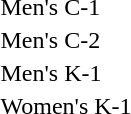<table>
<tr valign="top">
<td>Men's C-1<br></td>
<td></td>
<td></td>
<td></td>
</tr>
<tr valign="top">
<td>Men's C-2<br></td>
<td></td>
<td></td>
<td></td>
</tr>
<tr valign="top">
<td>Men's K-1<br></td>
<td></td>
<td></td>
<td></td>
</tr>
<tr valign="top">
<td>Women's K-1<br></td>
<td></td>
<td></td>
<td></td>
</tr>
</table>
